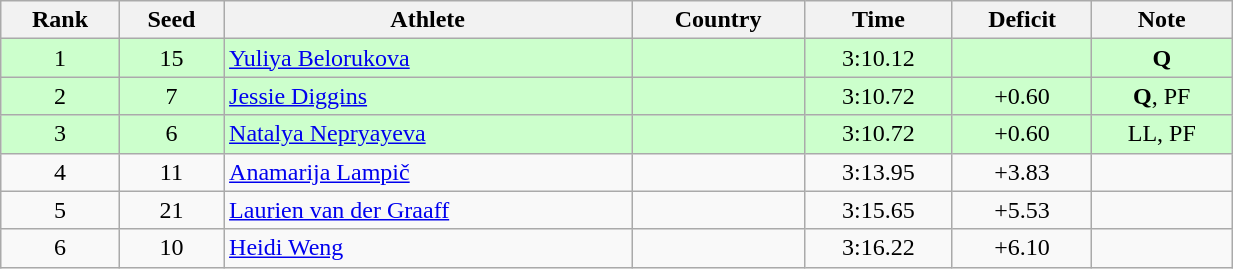<table class="wikitable sortable" style="text-align:center" width=65%>
<tr>
<th>Rank</th>
<th>Seed</th>
<th>Athlete</th>
<th>Country</th>
<th>Time</th>
<th>Deficit</th>
<th>Note</th>
</tr>
<tr bgcolor="#ccffcc">
<td>1</td>
<td>15</td>
<td align="left"><a href='#'>Yuliya Belorukova</a></td>
<td align="left"></td>
<td>3:10.12</td>
<td></td>
<td><strong>Q</strong></td>
</tr>
<tr bgcolor="#ccffcc">
<td>2</td>
<td>7</td>
<td align="left"><a href='#'>Jessie Diggins</a></td>
<td align="left"></td>
<td>3:10.72</td>
<td>+0.60</td>
<td><strong>Q</strong>, PF</td>
</tr>
<tr bgcolor="#ccffcc">
<td>3</td>
<td>6</td>
<td align="left"><a href='#'>Natalya Nepryayeva</a></td>
<td align="left"></td>
<td>3:10.72</td>
<td>+0.60</td>
<td>LL, PF</td>
</tr>
<tr>
<td>4</td>
<td>11</td>
<td align="left"><a href='#'>Anamarija Lampič</a></td>
<td align="left"></td>
<td>3:13.95</td>
<td>+3.83</td>
<td></td>
</tr>
<tr>
<td>5</td>
<td>21</td>
<td align="left"><a href='#'>Laurien van der Graaff</a></td>
<td align="left"></td>
<td>3:15.65</td>
<td>+5.53</td>
<td></td>
</tr>
<tr>
<td>6</td>
<td>10</td>
<td align="left"><a href='#'>Heidi Weng</a></td>
<td align="left"></td>
<td>3:16.22</td>
<td>+6.10</td>
<td></td>
</tr>
</table>
